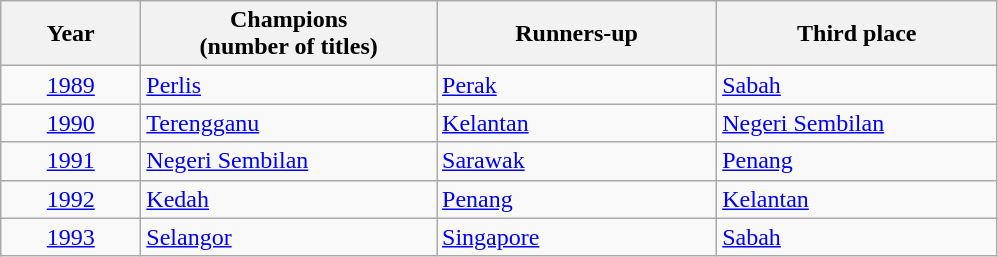<table class="wikitable">
<tr>
<th style="width:9%;">Year</th>
<th style="width:19%;">Champions<br>(number of titles)</th>
<th style="width:18%;">Runners-up</th>
<th style="width:18%;">Third place</th>
</tr>
<tr>
<td align=center><a href='#'>1989</a></td>
<td><a href='#'>Perlis</a></td>
<td><a href='#'>Perak</a></td>
<td><a href='#'>Sabah</a></td>
</tr>
<tr>
<td align=center><a href='#'>1990</a></td>
<td><a href='#'>Terengganu</a></td>
<td><a href='#'>Kelantan</a></td>
<td><a href='#'>Negeri Sembilan</a></td>
</tr>
<tr>
<td align=center><a href='#'>1991</a></td>
<td><a href='#'>Negeri Sembilan</a></td>
<td><a href='#'>Sarawak</a></td>
<td><a href='#'>Penang</a></td>
</tr>
<tr>
<td align=center><a href='#'>1992</a></td>
<td><a href='#'>Kedah</a></td>
<td><a href='#'>Penang</a></td>
<td><a href='#'>Kelantan</a></td>
</tr>
<tr>
<td align=center><a href='#'>1993</a></td>
<td><a href='#'>Selangor</a></td>
<td><a href='#'>Singapore</a></td>
<td><a href='#'>Sabah</a></td>
</tr>
</table>
